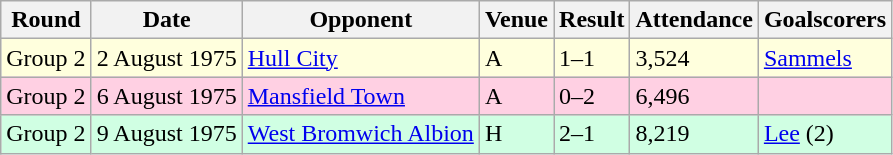<table class="wikitable">
<tr>
<th>Round</th>
<th>Date</th>
<th>Opponent</th>
<th>Venue</th>
<th>Result</th>
<th>Attendance</th>
<th>Goalscorers</th>
</tr>
<tr style="background-color: #ffffdd;">
<td>Group 2</td>
<td>2 August 1975</td>
<td><a href='#'>Hull City</a></td>
<td>A</td>
<td>1–1</td>
<td>3,524</td>
<td><a href='#'>Sammels</a></td>
</tr>
<tr style="background-color: #ffd0e3;">
<td>Group 2</td>
<td>6 August 1975</td>
<td><a href='#'>Mansfield Town</a></td>
<td>A</td>
<td>0–2</td>
<td>6,496</td>
<td></td>
</tr>
<tr style="background-color: #d0ffe3;">
<td>Group 2</td>
<td>9 August 1975</td>
<td><a href='#'>West Bromwich Albion</a></td>
<td>H</td>
<td>2–1</td>
<td>8,219</td>
<td><a href='#'>Lee</a> (2)</td>
</tr>
</table>
